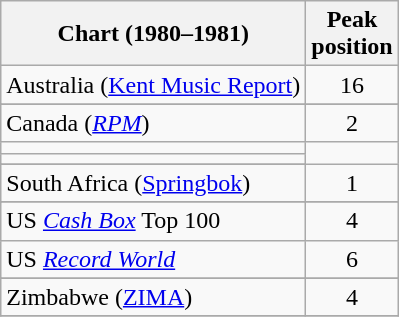<table class="wikitable sortable">
<tr>
<th>Chart (1980–1981)</th>
<th>Peak<br>position</th>
</tr>
<tr>
<td>Australia (<a href='#'>Kent Music Report</a>)</td>
<td style="text-align:center;">16</td>
</tr>
<tr>
</tr>
<tr>
</tr>
<tr>
<td>Canada (<a href='#'><em>RPM</em></a>)</td>
<td style="text-align:center;">2</td>
</tr>
<tr>
<td></td>
</tr>
<tr>
<td></td>
</tr>
<tr>
</tr>
<tr>
</tr>
<tr>
</tr>
<tr>
<td>South Africa (<a href='#'>Springbok</a>)</td>
<td align="center">1</td>
</tr>
<tr>
</tr>
<tr>
</tr>
<tr>
</tr>
<tr>
</tr>
<tr>
</tr>
<tr>
<td>US <a href='#'><em>Cash Box</em></a> Top 100</td>
<td align="center">4</td>
</tr>
<tr>
<td>US <em><a href='#'>Record World</a></em></td>
<td style="text-align:center;">6</td>
</tr>
<tr>
</tr>
<tr>
<td>Zimbabwe (<a href='#'>ZIMA</a>)</td>
<td align="center">4</td>
</tr>
<tr>
</tr>
</table>
